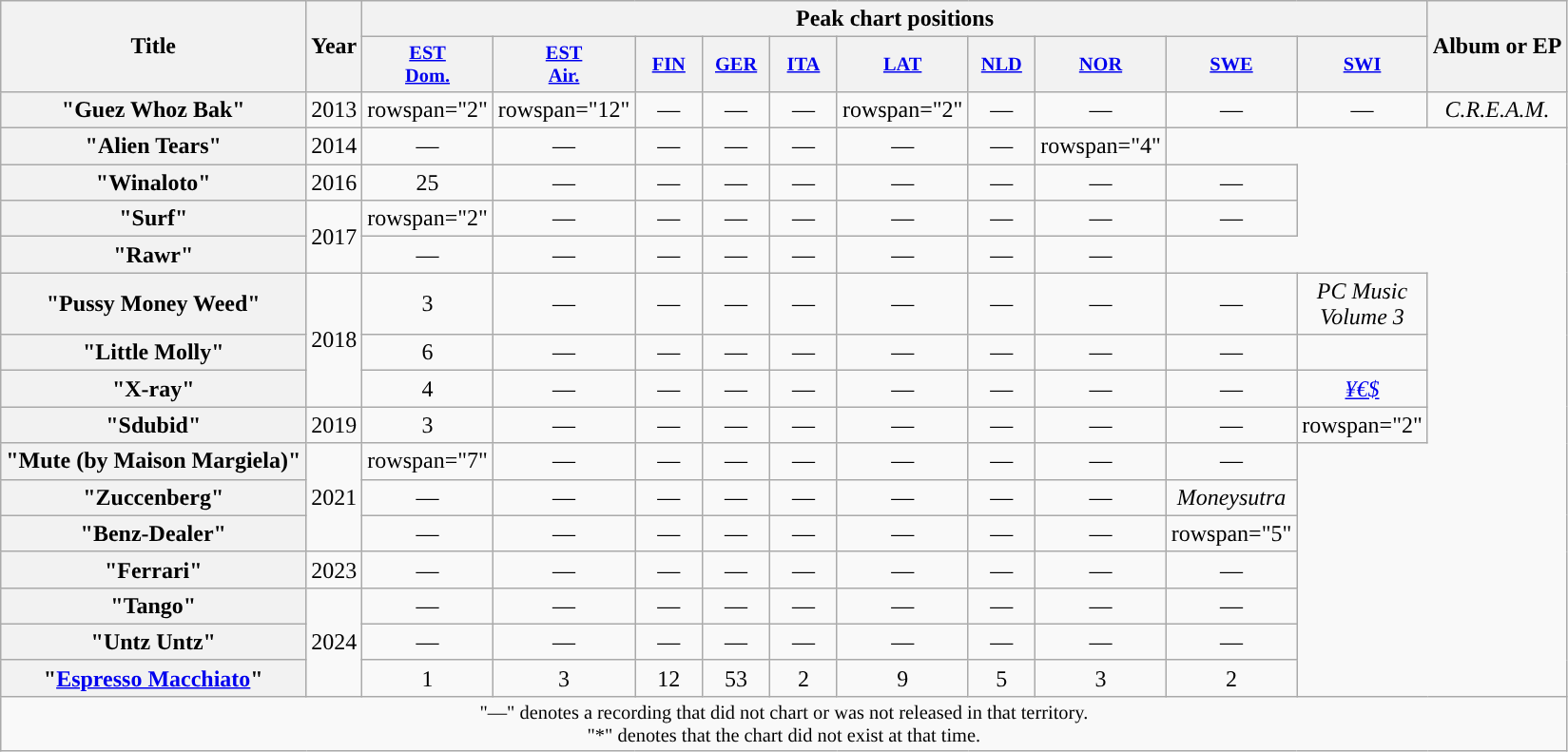<table class="wikitable plainrowheaders" style="text-align:center">
<tr>
<th scope="col" rowspan="2">Title</th>
<th scope="col" rowspan="2">Year</th>
<th scope="col" colspan="10">Peak chart positions</th>
<th scope="col" rowspan="2">Album or EP</th>
</tr>
<tr>
<th scope="col" style="width:3em;font-size:85%;"><a href='#'>EST<br>Dom.</a><br></th>
<th scope="col" style="width:3em;font-size:85%;"><a href='#'>EST<br>Air.</a><br></th>
<th scope="col" style="width:3em;font-size:85%;"><a href='#'>FIN</a><br></th>
<th scope="col" style="width:3em;font-size:85%;"><a href='#'>GER</a><br></th>
<th scope="col" style="width:3em;font-size:85%;"><a href='#'>ITA</a><br></th>
<th scope="col" style="width:3em;font-size:85%;"><a href='#'>LAT</a><br></th>
<th scope="col" style="width:3em;font-size:85%;"><a href='#'>NLD</a><br></th>
<th scope="col" style="width:3em;font-size:85%;"><a href='#'>NOR</a><br></th>
<th scope="col" style="width:3em;font-size:85%;"><a href='#'>SWE</a><br></th>
<th scope="col" style="width:3em;font-size:85%;"><a href='#'>SWI</a><br></th>
</tr>
<tr>
<th scope="row">"Guez Whoz Bak"</th>
<td>2013</td>
<td>rowspan="2" </td>
<td>rowspan="12" </td>
<td>—</td>
<td>—</td>
<td>—</td>
<td>rowspan="2" </td>
<td>—</td>
<td>—</td>
<td>—</td>
<td>—</td>
<td><em>C.R.E.A.M.</em></td>
</tr>
<tr>
<th scope="row">"Alien Tears"</th>
<td>2014</td>
<td>—</td>
<td>—</td>
<td>—</td>
<td>—</td>
<td>—</td>
<td>—</td>
<td>—</td>
<td>rowspan="4" </td>
</tr>
<tr>
<th scope="row">"Winaloto"</th>
<td>2016</td>
<td>25</td>
<td>—</td>
<td>—</td>
<td>—</td>
<td>—</td>
<td>—</td>
<td>—</td>
<td>—</td>
<td>—</td>
</tr>
<tr>
<th scope="row">"Surf"</th>
<td rowspan="2">2017</td>
<td>rowspan="2" </td>
<td>—</td>
<td>—</td>
<td>—</td>
<td>—</td>
<td>—</td>
<td>—</td>
<td>—</td>
<td>—</td>
</tr>
<tr>
<th scope="row">"Rawr"</th>
<td>—</td>
<td>—</td>
<td>—</td>
<td>—</td>
<td>—</td>
<td>—</td>
<td>—</td>
<td>—</td>
</tr>
<tr>
<th scope="row">"Pussy Money Weed"</th>
<td rowspan="3">2018</td>
<td>3</td>
<td>—</td>
<td>—</td>
<td>—</td>
<td>—</td>
<td>—</td>
<td>—</td>
<td>—</td>
<td>—</td>
<td><em>PC Music Volume 3</em></td>
</tr>
<tr>
<th scope="row">"Little Molly"</th>
<td>6</td>
<td>—</td>
<td>—</td>
<td>—</td>
<td>—</td>
<td>—</td>
<td>—</td>
<td>—</td>
<td>—</td>
<td></td>
</tr>
<tr>
<th scope="row">"X-ray"</th>
<td>4</td>
<td>—</td>
<td>—</td>
<td>—</td>
<td>—</td>
<td>—</td>
<td>—</td>
<td>—</td>
<td>—</td>
<td><em><a href='#'>¥€$</a></em></td>
</tr>
<tr>
<th scope="row">"Sdubid"</th>
<td>2019</td>
<td>3</td>
<td>—</td>
<td>—</td>
<td>—</td>
<td>—</td>
<td>—</td>
<td>—</td>
<td>—</td>
<td>—</td>
<td>rowspan="2" </td>
</tr>
<tr>
<th scope="row">"Mute (by Maison Margiela)"</th>
<td rowspan="3">2021</td>
<td>rowspan="7" </td>
<td>—</td>
<td>—</td>
<td>—</td>
<td>—</td>
<td>—</td>
<td>—</td>
<td>—</td>
<td>—</td>
</tr>
<tr>
<th scope="row">"Zuccenberg"<br></th>
<td>—</td>
<td>—</td>
<td>—</td>
<td>—</td>
<td>—</td>
<td>—</td>
<td>—</td>
<td>—</td>
<td><em>Moneysutra</em></td>
</tr>
<tr>
<th scope="row">"Benz-Dealer"<br></th>
<td>—</td>
<td>—</td>
<td>—</td>
<td>—</td>
<td>—</td>
<td>—</td>
<td>—</td>
<td>—</td>
<td>rowspan="5" </td>
</tr>
<tr>
<th scope="row">"Ferrari"<br></th>
<td>2023</td>
<td>—</td>
<td>—</td>
<td>—</td>
<td>—</td>
<td>—</td>
<td>—</td>
<td>—</td>
<td>—</td>
<td>—</td>
</tr>
<tr>
<th scope="row">"Tango"<br></th>
<td rowspan="3">2024</td>
<td>—</td>
<td>—</td>
<td>—</td>
<td>—</td>
<td>—</td>
<td>—</td>
<td>—</td>
<td>—</td>
<td>—</td>
</tr>
<tr>
<th scope="row">"Untz Untz"</th>
<td>—</td>
<td>—</td>
<td>—</td>
<td>—</td>
<td>—</td>
<td>—</td>
<td>—</td>
<td>—</td>
<td>—</td>
</tr>
<tr>
<th scope="row">"<a href='#'>Espresso Macchiato</a>"<br></th>
<td>1</td>
<td>3</td>
<td>12</td>
<td>53</td>
<td>2</td>
<td>9</td>
<td>5</td>
<td>3</td>
<td>2</td>
</tr>
<tr>
<td colspan="14" style="font-size:85%">"—" denotes a recording that did not chart or was not released in that territory.<br> "*" denotes that the chart did not exist at that time.</td>
</tr>
</table>
